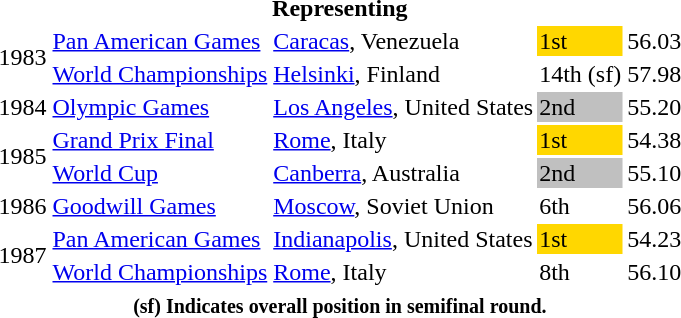<table>
<tr>
<th colspan=6>Representing </th>
</tr>
<tr>
<td rowspan=2>1983</td>
<td><a href='#'>Pan American Games</a></td>
<td><a href='#'>Caracas</a>, Venezuela</td>
<td bgcolor=gold>1st</td>
<td>56.03</td>
</tr>
<tr>
<td><a href='#'>World Championships</a></td>
<td><a href='#'>Helsinki</a>, Finland</td>
<td>14th (sf)</td>
<td>57.98</td>
</tr>
<tr>
<td>1984</td>
<td><a href='#'>Olympic Games</a></td>
<td><a href='#'>Los Angeles</a>, United States</td>
<td bgcolor=silver>2nd</td>
<td>55.20</td>
</tr>
<tr>
<td rowspan=2>1985</td>
<td><a href='#'>Grand Prix Final</a></td>
<td><a href='#'>Rome</a>, Italy</td>
<td bgcolor=gold>1st</td>
<td>54.38</td>
</tr>
<tr>
<td><a href='#'>World Cup</a></td>
<td><a href='#'>Canberra</a>, Australia</td>
<td bgcolor=silver>2nd</td>
<td>55.10</td>
</tr>
<tr>
<td>1986</td>
<td><a href='#'>Goodwill Games</a></td>
<td><a href='#'>Moscow</a>, Soviet Union</td>
<td>6th</td>
<td>56.06</td>
</tr>
<tr>
<td rowspan=2>1987</td>
<td><a href='#'>Pan American Games</a></td>
<td><a href='#'>Indianapolis</a>, United States</td>
<td bgcolor=gold>1st</td>
<td>54.23</td>
</tr>
<tr>
<td><a href='#'>World Championships</a></td>
<td><a href='#'>Rome</a>, Italy</td>
<td>8th</td>
<td>56.10</td>
</tr>
<tr>
<th colspan=6><small><strong>(sf) Indicates overall position in semifinal round.</strong></small></th>
</tr>
</table>
